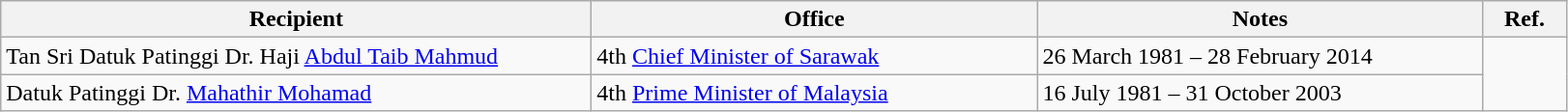<table class="wikitable">
<tr>
<th width=400>Recipient</th>
<th width=300>Office</th>
<th width=300>Notes</th>
<th width=50>Ref.</th>
</tr>
<tr>
<td>Tan Sri Datuk Patinggi Dr. Haji <a href='#'>Abdul Taib Mahmud</a></td>
<td>4th <a href='#'>Chief Minister of Sarawak</a></td>
<td>26 March 1981 – 28 February 2014</td>
<td rowspan="2" align=center></td>
</tr>
<tr>
<td>Datuk Patinggi Dr. <a href='#'>Mahathir Mohamad</a></td>
<td>4th <a href='#'>Prime Minister of Malaysia</a></td>
<td>16 July 1981 – 31 October 2003</td>
</tr>
</table>
